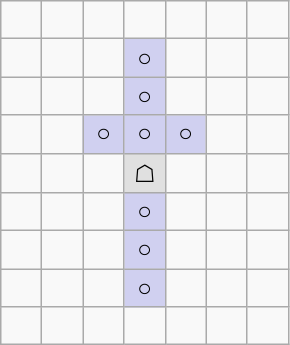<table border="1" class="wikitable">
<tr align=center>
<td width="20"> </td>
<td width="20"> </td>
<td width="20"> </td>
<td width="20"> </td>
<td width="20"> </td>
<td width="20"> </td>
<td width="20"> </td>
</tr>
<tr align=center>
<td> </td>
<td> </td>
<td> </td>
<td style="background:#d0d0f0;">○</td>
<td> </td>
<td> </td>
<td> </td>
</tr>
<tr align=center>
<td> </td>
<td> </td>
<td> </td>
<td style="background:#d0d0f0;">○</td>
<td> </td>
<td> </td>
<td> </td>
</tr>
<tr align=center>
<td> </td>
<td> </td>
<td style="background:#d0d0f0;">○</td>
<td style="background:#d0d0f0;">○</td>
<td style="background:#d0d0f0;">○</td>
<td> </td>
<td> </td>
</tr>
<tr align=center>
<td> </td>
<td> </td>
<td> </td>
<td style="background:#e0e0e0;">☖</td>
<td> </td>
<td> </td>
<td> </td>
</tr>
<tr align=center>
<td> </td>
<td> </td>
<td> </td>
<td style="background:#d0d0f0;">○</td>
<td> </td>
<td> </td>
<td> </td>
</tr>
<tr align=center>
<td> </td>
<td> </td>
<td> </td>
<td style="background:#d0d0f0;">○</td>
<td> </td>
<td> </td>
<td> </td>
</tr>
<tr align=center>
<td> </td>
<td> </td>
<td> </td>
<td style="background:#d0d0f0;">○</td>
<td> </td>
<td> </td>
<td> </td>
</tr>
<tr align=center>
<td> </td>
<td> </td>
<td> </td>
<td> </td>
<td> </td>
<td> </td>
<td> </td>
</tr>
</table>
